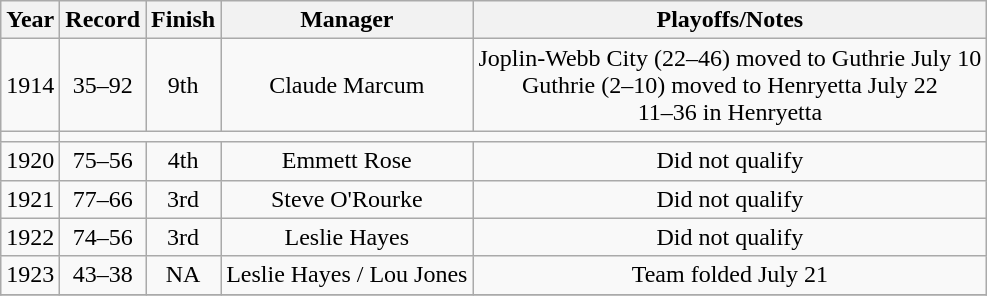<table class="wikitable" style="text-align:center">
<tr>
<th>Year</th>
<th>Record</th>
<th>Finish</th>
<th>Manager</th>
<th>Playoffs/Notes</th>
</tr>
<tr align=center>
<td>1914</td>
<td>35–92</td>
<td>9th</td>
<td>Claude Marcum</td>
<td>Joplin-Webb City (22–46) moved to Guthrie July 10<br> Guthrie (2–10) moved to Henryetta July 22<br> 11–36 in Henryetta</td>
</tr>
<tr>
<td></td>
</tr>
<tr>
<td>1920</td>
<td>75–56</td>
<td>4th</td>
<td>Emmett Rose</td>
<td>Did not qualify</td>
</tr>
<tr align=center>
<td>1921</td>
<td>77–66</td>
<td>3rd</td>
<td>Steve O'Rourke</td>
<td>Did not qualify</td>
</tr>
<tr align=center>
<td>1922</td>
<td>74–56</td>
<td>3rd</td>
<td>Leslie Hayes</td>
<td>Did not qualify</td>
</tr>
<tr align=center>
<td>1923</td>
<td>43–38</td>
<td>NA</td>
<td>Leslie Hayes / Lou Jones</td>
<td>Team folded July 21</td>
</tr>
<tr align=center>
</tr>
</table>
